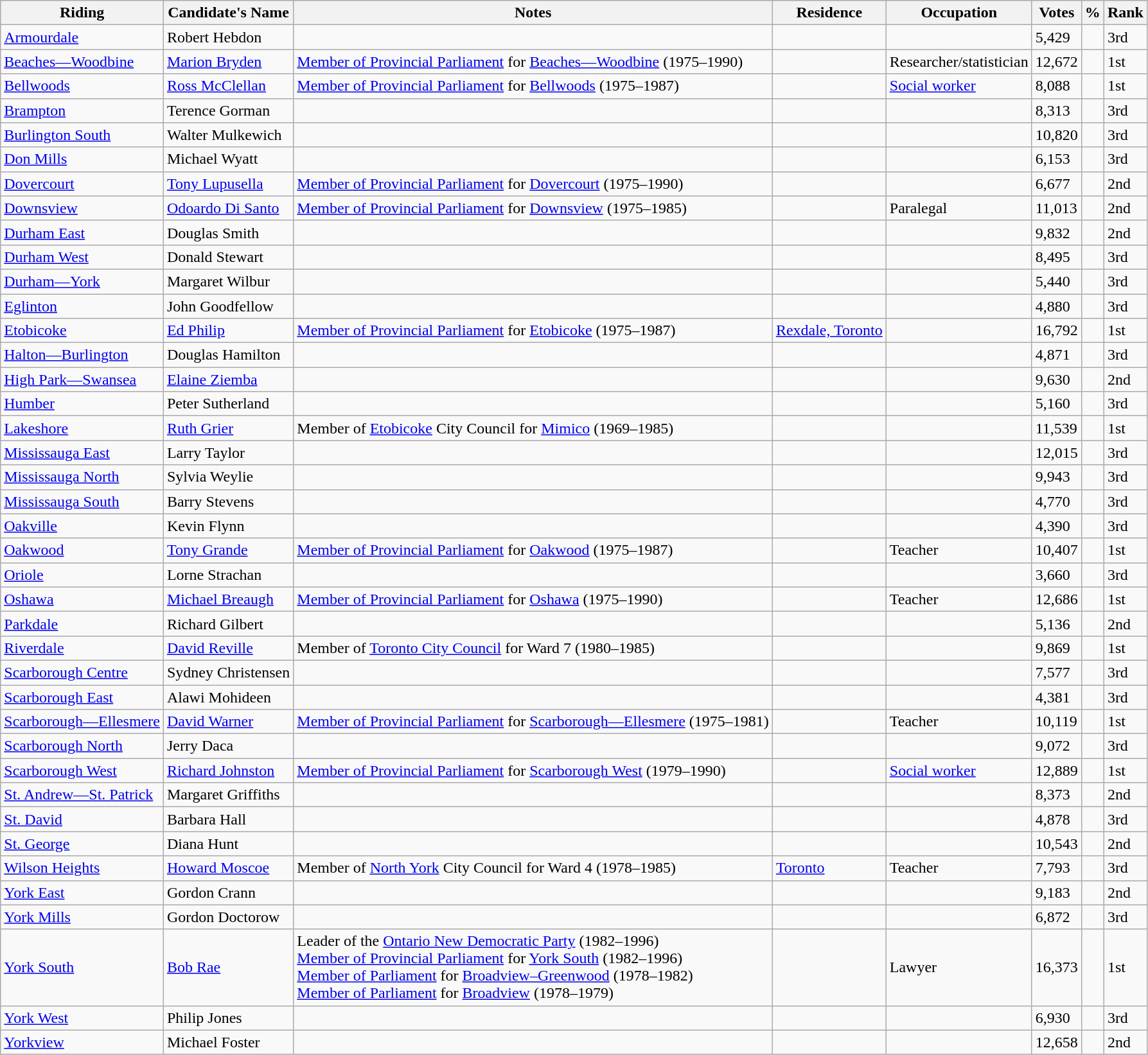<table class="wikitable sortable">
<tr>
<th>Riding<br></th>
<th>Candidate's Name</th>
<th>Notes</th>
<th>Residence</th>
<th>Occupation</th>
<th>Votes</th>
<th>%</th>
<th>Rank</th>
</tr>
<tr>
<td><a href='#'>Armourdale</a></td>
<td>Robert Hebdon</td>
<td></td>
<td></td>
<td></td>
<td>5,429</td>
<td></td>
<td>3rd</td>
</tr>
<tr>
<td><a href='#'>Beaches—Woodbine</a></td>
<td><a href='#'>Marion Bryden</a></td>
<td><a href='#'>Member of Provincial Parliament</a> for <a href='#'>Beaches—Woodbine</a> (1975–1990)</td>
<td></td>
<td>Researcher/statistician</td>
<td>12,672</td>
<td></td>
<td>1st</td>
</tr>
<tr>
<td><a href='#'>Bellwoods</a></td>
<td><a href='#'>Ross McClellan</a></td>
<td><a href='#'>Member of Provincial Parliament</a> for <a href='#'>Bellwoods</a> (1975–1987)</td>
<td></td>
<td><a href='#'>Social worker</a></td>
<td>8,088</td>
<td></td>
<td>1st</td>
</tr>
<tr>
<td><a href='#'>Brampton</a></td>
<td>Terence Gorman</td>
<td></td>
<td></td>
<td></td>
<td>8,313</td>
<td></td>
<td>3rd</td>
</tr>
<tr>
<td><a href='#'>Burlington South</a></td>
<td>Walter Mulkewich</td>
<td></td>
<td></td>
<td></td>
<td>10,820</td>
<td></td>
<td>3rd</td>
</tr>
<tr>
<td><a href='#'>Don Mills</a></td>
<td>Michael Wyatt</td>
<td></td>
<td></td>
<td></td>
<td>6,153</td>
<td></td>
<td>3rd</td>
</tr>
<tr>
<td><a href='#'>Dovercourt</a></td>
<td><a href='#'>Tony Lupusella</a></td>
<td><a href='#'>Member of Provincial Parliament</a> for <a href='#'>Dovercourt</a> (1975–1990)</td>
<td></td>
<td></td>
<td>6,677</td>
<td></td>
<td>2nd</td>
</tr>
<tr>
<td><a href='#'>Downsview</a></td>
<td><a href='#'>Odoardo Di Santo</a></td>
<td><a href='#'>Member of Provincial Parliament</a> for <a href='#'>Downsview</a> (1975–1985)</td>
<td></td>
<td>Paralegal</td>
<td>11,013</td>
<td></td>
<td>2nd</td>
</tr>
<tr>
<td><a href='#'>Durham East</a></td>
<td>Douglas Smith</td>
<td></td>
<td></td>
<td></td>
<td>9,832</td>
<td></td>
<td>2nd</td>
</tr>
<tr>
<td><a href='#'>Durham West</a></td>
<td>Donald Stewart</td>
<td></td>
<td></td>
<td></td>
<td>8,495</td>
<td></td>
<td>3rd</td>
</tr>
<tr>
<td><a href='#'>Durham—York</a></td>
<td>Margaret Wilbur</td>
<td></td>
<td></td>
<td></td>
<td>5,440</td>
<td></td>
<td>3rd</td>
</tr>
<tr>
<td><a href='#'>Eglinton</a></td>
<td>John Goodfellow</td>
<td></td>
<td></td>
<td></td>
<td>4,880</td>
<td></td>
<td>3rd</td>
</tr>
<tr>
<td><a href='#'>Etobicoke</a></td>
<td><a href='#'>Ed Philip</a></td>
<td><a href='#'>Member of Provincial Parliament</a> for <a href='#'>Etobicoke</a> (1975–1987)</td>
<td><a href='#'>Rexdale, Toronto</a></td>
<td></td>
<td>16,792</td>
<td></td>
<td>1st</td>
</tr>
<tr>
<td><a href='#'>Halton—Burlington</a></td>
<td>Douglas Hamilton</td>
<td></td>
<td></td>
<td></td>
<td>4,871</td>
<td></td>
<td>3rd</td>
</tr>
<tr>
<td><a href='#'>High Park—Swansea</a></td>
<td><a href='#'>Elaine Ziemba</a></td>
<td></td>
<td></td>
<td></td>
<td>9,630</td>
<td></td>
<td>2nd</td>
</tr>
<tr>
<td><a href='#'>Humber</a></td>
<td>Peter Sutherland</td>
<td></td>
<td></td>
<td></td>
<td>5,160</td>
<td></td>
<td>3rd</td>
</tr>
<tr>
<td><a href='#'>Lakeshore</a></td>
<td><a href='#'>Ruth Grier</a></td>
<td>Member of <a href='#'>Etobicoke</a> City Council for <a href='#'>Mimico</a> (1969–1985)</td>
<td></td>
<td></td>
<td>11,539</td>
<td></td>
<td>1st</td>
</tr>
<tr>
<td><a href='#'>Mississauga East</a></td>
<td>Larry Taylor</td>
<td></td>
<td></td>
<td></td>
<td>12,015</td>
<td></td>
<td>3rd</td>
</tr>
<tr>
<td><a href='#'>Mississauga North</a></td>
<td>Sylvia Weylie</td>
<td></td>
<td></td>
<td></td>
<td>9,943</td>
<td></td>
<td>3rd</td>
</tr>
<tr>
<td><a href='#'>Mississauga South</a></td>
<td>Barry Stevens</td>
<td></td>
<td></td>
<td></td>
<td>4,770</td>
<td></td>
<td>3rd</td>
</tr>
<tr>
<td><a href='#'>Oakville</a></td>
<td>Kevin Flynn</td>
<td></td>
<td></td>
<td></td>
<td>4,390</td>
<td></td>
<td>3rd</td>
</tr>
<tr>
<td><a href='#'>Oakwood</a></td>
<td><a href='#'>Tony Grande</a></td>
<td><a href='#'>Member of Provincial Parliament</a> for <a href='#'>Oakwood</a> (1975–1987)</td>
<td></td>
<td>Teacher</td>
<td>10,407</td>
<td></td>
<td>1st</td>
</tr>
<tr>
<td><a href='#'>Oriole</a></td>
<td>Lorne Strachan</td>
<td></td>
<td></td>
<td></td>
<td>3,660</td>
<td></td>
<td>3rd</td>
</tr>
<tr>
<td><a href='#'>Oshawa</a></td>
<td><a href='#'>Michael Breaugh</a></td>
<td><a href='#'>Member of Provincial Parliament</a> for <a href='#'>Oshawa</a> (1975–1990)</td>
<td></td>
<td>Teacher</td>
<td>12,686</td>
<td></td>
<td>1st</td>
</tr>
<tr>
<td><a href='#'>Parkdale</a></td>
<td>Richard Gilbert</td>
<td></td>
<td></td>
<td></td>
<td>5,136</td>
<td></td>
<td>2nd</td>
</tr>
<tr>
<td><a href='#'>Riverdale</a></td>
<td><a href='#'>David Reville</a></td>
<td>Member of <a href='#'>Toronto City Council</a> for Ward 7 (1980–1985)</td>
<td></td>
<td></td>
<td>9,869</td>
<td></td>
<td>1st</td>
</tr>
<tr>
<td><a href='#'>Scarborough Centre</a></td>
<td>Sydney Christensen</td>
<td></td>
<td></td>
<td></td>
<td>7,577</td>
<td></td>
<td>3rd</td>
</tr>
<tr>
<td><a href='#'>Scarborough East</a></td>
<td>Alawi Mohideen</td>
<td></td>
<td></td>
<td></td>
<td>4,381</td>
<td></td>
<td>3rd</td>
</tr>
<tr>
<td><a href='#'>Scarborough—Ellesmere</a></td>
<td><a href='#'>David Warner</a></td>
<td><a href='#'>Member of Provincial Parliament</a> for <a href='#'>Scarborough—Ellesmere</a> (1975–1981)</td>
<td></td>
<td>Teacher</td>
<td>10,119</td>
<td></td>
<td>1st</td>
</tr>
<tr>
<td><a href='#'>Scarborough North</a></td>
<td>Jerry Daca</td>
<td></td>
<td></td>
<td></td>
<td>9,072</td>
<td></td>
<td>3rd</td>
</tr>
<tr>
<td><a href='#'>Scarborough West</a></td>
<td><a href='#'>Richard Johnston</a></td>
<td><a href='#'>Member of Provincial Parliament</a> for <a href='#'>Scarborough West</a> (1979–1990)</td>
<td></td>
<td><a href='#'>Social worker</a></td>
<td>12,889</td>
<td></td>
<td>1st</td>
</tr>
<tr>
<td><a href='#'>St. Andrew—St. Patrick</a></td>
<td>Margaret Griffiths</td>
<td></td>
<td></td>
<td></td>
<td>8,373</td>
<td></td>
<td>2nd</td>
</tr>
<tr>
<td><a href='#'>St. David</a></td>
<td>Barbara Hall</td>
<td></td>
<td></td>
<td></td>
<td>4,878</td>
<td></td>
<td>3rd</td>
</tr>
<tr>
<td><a href='#'>St. George</a></td>
<td>Diana Hunt</td>
<td></td>
<td></td>
<td></td>
<td>10,543</td>
<td></td>
<td>2nd</td>
</tr>
<tr>
<td><a href='#'>Wilson Heights</a></td>
<td><a href='#'>Howard Moscoe</a></td>
<td>Member of <a href='#'>North York</a> City Council for Ward 4 (1978–1985)</td>
<td><a href='#'>Toronto</a></td>
<td>Teacher</td>
<td>7,793</td>
<td></td>
<td>3rd</td>
</tr>
<tr>
<td><a href='#'>York East</a></td>
<td>Gordon Crann</td>
<td></td>
<td></td>
<td></td>
<td>9,183</td>
<td></td>
<td>2nd</td>
</tr>
<tr>
<td><a href='#'>York Mills</a></td>
<td>Gordon Doctorow</td>
<td></td>
<td></td>
<td></td>
<td>6,872</td>
<td></td>
<td>3rd</td>
</tr>
<tr>
<td><a href='#'>York South</a></td>
<td><a href='#'>Bob Rae</a></td>
<td>Leader of the <a href='#'>Ontario New Democratic Party</a> (1982–1996) <br> <a href='#'>Member of Provincial Parliament</a> for <a href='#'>York South</a> (1982–1996) <br> <a href='#'>Member of Parliament</a> for <a href='#'>Broadview–Greenwood</a> (1978–1982) <br> <a href='#'>Member of Parliament</a> for <a href='#'>Broadview</a> (1978–1979)</td>
<td></td>
<td>Lawyer</td>
<td>16,373</td>
<td></td>
<td>1st</td>
</tr>
<tr>
<td><a href='#'>York West</a></td>
<td>Philip Jones</td>
<td></td>
<td></td>
<td></td>
<td>6,930</td>
<td></td>
<td>3rd</td>
</tr>
<tr>
<td><a href='#'>Yorkview</a></td>
<td>Michael Foster</td>
<td></td>
<td></td>
<td></td>
<td>12,658</td>
<td></td>
<td>2nd</td>
</tr>
</table>
